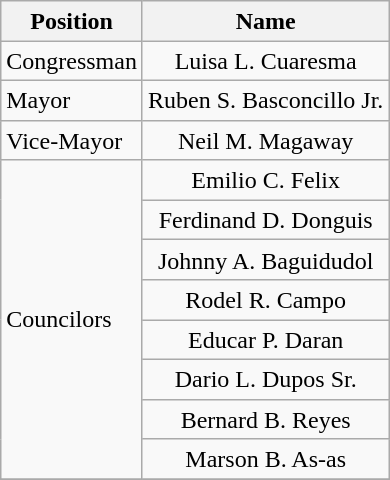<table class="wikitable" style="line-height:1.20em; font-size:100%;">
<tr>
<th>Position</th>
<th>Name</th>
</tr>
<tr>
<td>Congressman</td>
<td style="text-align:center;">Luisa L. Cuaresma</td>
</tr>
<tr>
<td>Mayor</td>
<td style="text-align:center;">Ruben S. Basconcillo Jr.</td>
</tr>
<tr>
<td>Vice-Mayor</td>
<td style="text-align:center;">Neil M. Magaway</td>
</tr>
<tr>
<td rowspan=8>Councilors</td>
<td style="text-align:center;">Emilio C. Felix</td>
</tr>
<tr>
<td style="text-align:center;">Ferdinand D. Donguis</td>
</tr>
<tr>
<td style="text-align:center;">Johnny A. Baguidudol</td>
</tr>
<tr>
<td style="text-align:center;">Rodel R. Campo</td>
</tr>
<tr>
<td style="text-align:center;">Educar P. Daran</td>
</tr>
<tr>
<td style="text-align:center;">Dario L. Dupos Sr.</td>
</tr>
<tr>
<td style="text-align:center;">Bernard B. Reyes</td>
</tr>
<tr>
<td style="text-align:center;">Marson B. As-as</td>
</tr>
<tr>
</tr>
</table>
